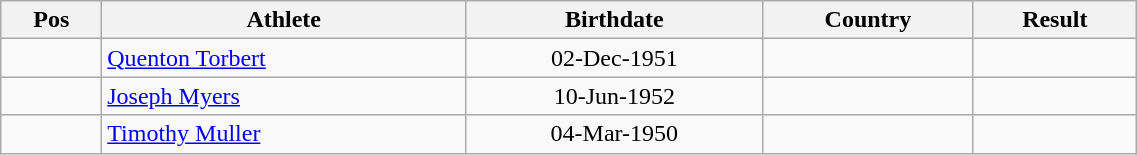<table class="wikitable"  style="text-align:center; width:60%;">
<tr>
<th>Pos</th>
<th>Athlete</th>
<th>Birthdate</th>
<th>Country</th>
<th>Result</th>
</tr>
<tr>
<td align=center></td>
<td align=left><a href='#'>Quenton Torbert</a></td>
<td>02-Dec-1951</td>
<td align=left></td>
<td></td>
</tr>
<tr>
<td align=center></td>
<td align=left><a href='#'>Joseph Myers</a></td>
<td>10-Jun-1952</td>
<td align=left></td>
<td></td>
</tr>
<tr>
<td align=center></td>
<td align=left><a href='#'>Timothy Muller</a></td>
<td>04-Mar-1950</td>
<td align=left></td>
<td></td>
</tr>
</table>
